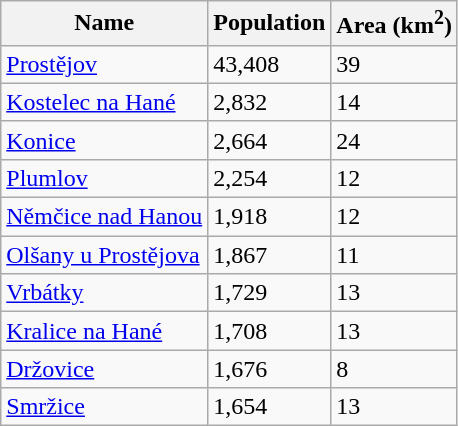<table class="wikitable sortable">
<tr>
<th>Name</th>
<th>Population</th>
<th>Area (km<sup>2</sup>)</th>
</tr>
<tr>
<td><a href='#'>Prostějov</a></td>
<td>43,408</td>
<td>39</td>
</tr>
<tr>
<td><a href='#'>Kostelec na Hané</a></td>
<td>2,832</td>
<td>14</td>
</tr>
<tr>
<td><a href='#'>Konice</a></td>
<td>2,664</td>
<td>24</td>
</tr>
<tr>
<td><a href='#'>Plumlov</a></td>
<td>2,254</td>
<td>12</td>
</tr>
<tr>
<td><a href='#'>Němčice nad Hanou</a></td>
<td>1,918</td>
<td>12</td>
</tr>
<tr>
<td><a href='#'>Olšany u Prostějova</a></td>
<td>1,867</td>
<td>11</td>
</tr>
<tr>
<td><a href='#'>Vrbátky</a></td>
<td>1,729</td>
<td>13</td>
</tr>
<tr>
<td><a href='#'>Kralice na Hané</a></td>
<td>1,708</td>
<td>13</td>
</tr>
<tr>
<td><a href='#'>Držovice</a></td>
<td>1,676</td>
<td>8</td>
</tr>
<tr>
<td><a href='#'>Smržice</a></td>
<td>1,654</td>
<td>13</td>
</tr>
</table>
